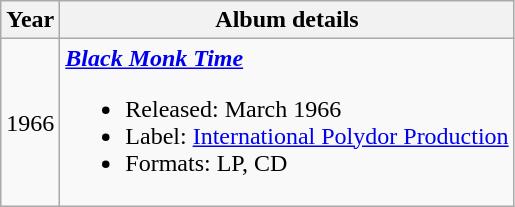<table class="wikitable">
<tr>
<th>Year</th>
<th>Album details</th>
</tr>
<tr>
<td>1966</td>
<td><strong><em><a href='#'>Black Monk Time</a></em></strong><br><ul><li>Released: March 1966</li><li>Label: <a href='#'>International Polydor Production</a> </li><li>Formats: LP, CD</li></ul></td>
</tr>
</table>
